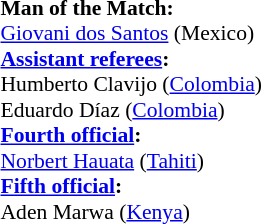<table style="width:50%; font-size:90%;">
<tr>
<td><br><strong>Man of the Match:</strong>
<br><a href='#'>Giovani dos Santos</a> (Mexico)<br><strong><a href='#'>Assistant referees</a>:</strong>
<br>Humberto Clavijo (<a href='#'>Colombia</a>)
<br>Eduardo Díaz (<a href='#'>Colombia</a>)
<br><strong><a href='#'>Fourth official</a>:</strong>
<br><a href='#'>Norbert Hauata</a> (<a href='#'>Tahiti</a>)
<br><strong><a href='#'>Fifth official</a>:</strong>
<br>Aden Marwa (<a href='#'>Kenya</a>)</td>
</tr>
</table>
